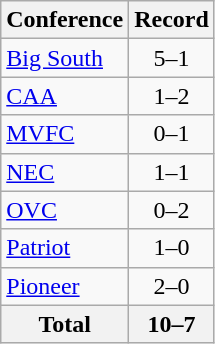<table class="wikitable">
<tr>
<th>Conference</th>
<th>Record</th>
</tr>
<tr>
<td><a href='#'>Big South</a></td>
<td align=center>5–1</td>
</tr>
<tr>
<td><a href='#'>CAA</a></td>
<td align=center>1–2</td>
</tr>
<tr>
<td><a href='#'>MVFC</a></td>
<td align=center>0–1</td>
</tr>
<tr>
<td><a href='#'>NEC</a></td>
<td align=center>1–1</td>
</tr>
<tr>
<td><a href='#'>OVC</a></td>
<td align=center>0–2</td>
</tr>
<tr>
<td><a href='#'>Patriot</a></td>
<td align=center>1–0</td>
</tr>
<tr>
<td><a href='#'>Pioneer</a></td>
<td align=center>2–0</td>
</tr>
<tr>
<th>Total</th>
<th>10–7</th>
</tr>
</table>
